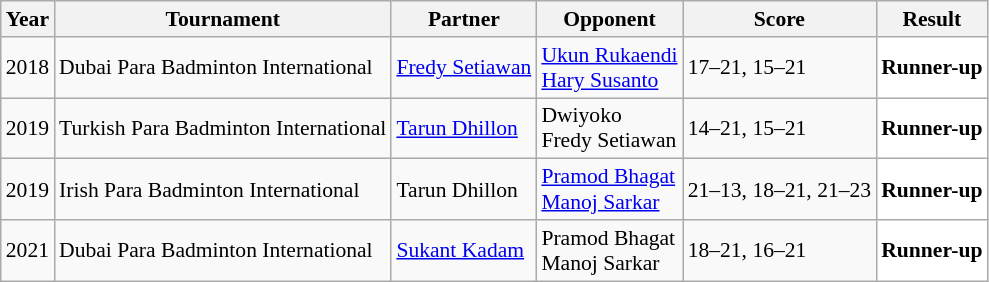<table class="sortable wikitable" style="font-size: 90%;">
<tr>
<th>Year</th>
<th>Tournament</th>
<th>Partner</th>
<th>Opponent</th>
<th>Score</th>
<th>Result</th>
</tr>
<tr>
<td align="center">2018</td>
<td align="left">Dubai Para Badminton International</td>
<td align="left"> <a href='#'>Fredy Setiawan</a></td>
<td align="left"> <a href='#'>Ukun Rukaendi</a><br> <a href='#'>Hary Susanto</a></td>
<td align="left">17–21, 15–21</td>
<td style="text-align:left; background:white"> <strong>Runner-up</strong></td>
</tr>
<tr>
<td align="center">2019</td>
<td align="left">Turkish Para Badminton International</td>
<td align="left"> <a href='#'>Tarun Dhillon</a></td>
<td align="left"> Dwiyoko<br> Fredy Setiawan</td>
<td align="left">14–21, 15–21</td>
<td style="text-align:left; background:white"> <strong>Runner-up</strong></td>
</tr>
<tr>
<td align="center">2019</td>
<td align="left">Irish Para Badminton International</td>
<td align="left"> Tarun Dhillon</td>
<td align="left"> <a href='#'>Pramod Bhagat</a><br> <a href='#'>Manoj Sarkar</a></td>
<td align="left">21–13, 18–21, 21–23</td>
<td style="text-align:left; background:white"> <strong>Runner-up</strong></td>
</tr>
<tr>
<td align="center">2021</td>
<td align="left">Dubai Para Badminton International</td>
<td align="left"> <a href='#'>Sukant Kadam</a></td>
<td align="left"> Pramod Bhagat<br> Manoj Sarkar</td>
<td align="left">18–21, 16–21</td>
<td style="text-align:left; background:white"> <strong>Runner-up</strong></td>
</tr>
</table>
